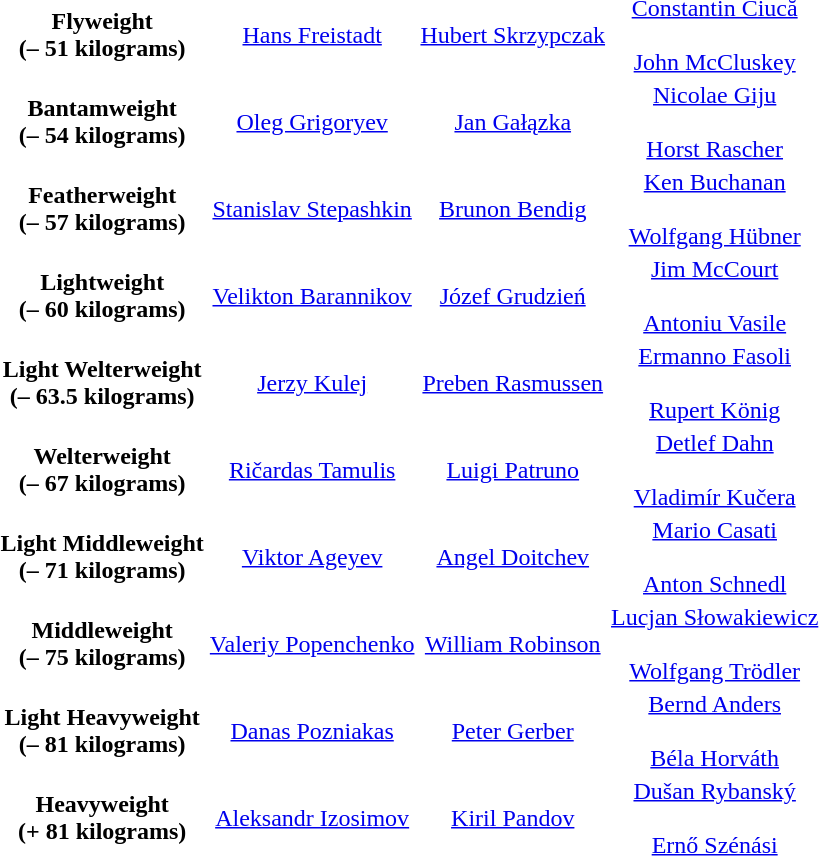<table>
<tr align="center">
<td><strong>Flyweight<br>(– 51 kilograms)</strong></td>
<td> <a href='#'>Hans Freistadt</a><br></td>
<td> <a href='#'>Hubert Skrzypczak</a><br></td>
<td> <a href='#'>Constantin Ciucă</a><br><br> <a href='#'>John McCluskey</a><br></td>
</tr>
<tr align="center">
<td><strong>Bantamweight<br>(– 54 kilograms)</strong></td>
<td> <a href='#'>Oleg Grigoryev</a><br></td>
<td> <a href='#'>Jan Gałązka</a><br></td>
<td> <a href='#'>Nicolae Giju</a><br><br> <a href='#'>Horst Rascher</a><br></td>
</tr>
<tr align="center">
<td><strong>Featherweight<br>(– 57 kilograms)</strong></td>
<td> <a href='#'>Stanislav Stepashkin</a><br></td>
<td> <a href='#'>Brunon Bendig</a><br></td>
<td> <a href='#'>Ken Buchanan</a><br><br> <a href='#'>Wolfgang Hübner</a><br></td>
</tr>
<tr align="center">
<td><strong>Lightweight<br>(– 60 kilograms)</strong></td>
<td> <a href='#'>Velikton Barannikov</a><br></td>
<td> <a href='#'>Józef Grudzień</a><br></td>
<td> <a href='#'>Jim McCourt</a><br><br> <a href='#'>Antoniu Vasile</a><br></td>
</tr>
<tr align="center">
<td><strong>Light Welterweight<br>(– 63.5 kilograms)</strong></td>
<td> <a href='#'>Jerzy Kulej</a><br></td>
<td> <a href='#'>Preben Rasmussen</a><br></td>
<td> <a href='#'>Ermanno Fasoli</a><br><br> <a href='#'>Rupert König</a><br></td>
</tr>
<tr align="center">
<td><strong>Welterweight<br>(– 67 kilograms)</strong></td>
<td> <a href='#'>Ričardas Tamulis</a><br></td>
<td> <a href='#'>Luigi Patruno</a><br></td>
<td> <a href='#'>Detlef Dahn</a><br><br> <a href='#'>Vladimír Kučera</a><br></td>
</tr>
<tr align="center">
<td><strong>Light Middleweight<br>(– 71 kilograms)</strong></td>
<td> <a href='#'>Viktor Ageyev</a><br></td>
<td> <a href='#'>Angel Doitchev</a><br></td>
<td> <a href='#'>Mario Casati</a><br><br> <a href='#'>Anton Schnedl</a><br></td>
</tr>
<tr align="center">
<td><strong>Middleweight<br>(– 75 kilograms)</strong></td>
<td> <a href='#'>Valeriy Popenchenko</a><br></td>
<td> <a href='#'>William Robinson</a><br></td>
<td> <a href='#'>Lucjan Słowakiewicz</a><br><br> <a href='#'>Wolfgang Trödler</a><br></td>
</tr>
<tr align="center">
<td><strong>Light Heavyweight<br>(– 81 kilograms)</strong></td>
<td> <a href='#'>Danas Pozniakas</a><br></td>
<td> <a href='#'>Peter Gerber</a><br></td>
<td> <a href='#'>Bernd Anders</a><br><br> <a href='#'>Béla Horváth</a><br></td>
</tr>
<tr align="center">
<td><strong>Heavyweight<br>(+ 81 kilograms)</strong></td>
<td> <a href='#'>Aleksandr Izosimov</a><br></td>
<td> <a href='#'>Kiril Pandov</a><br></td>
<td> <a href='#'>Dušan Rybanský</a><br><br> <a href='#'>Ernő Szénási</a><br></td>
</tr>
</table>
